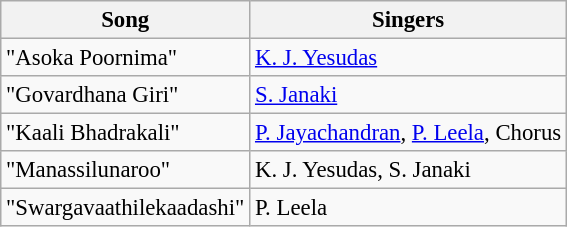<table class="wikitable" style="font-size:95%;">
<tr>
<th>Song</th>
<th>Singers</th>
</tr>
<tr>
<td>"Asoka Poornima"</td>
<td><a href='#'>K. J. Yesudas</a></td>
</tr>
<tr>
<td>"Govardhana Giri"</td>
<td><a href='#'>S. Janaki</a></td>
</tr>
<tr>
<td>"Kaali Bhadrakali"</td>
<td><a href='#'>P. Jayachandran</a>, <a href='#'>P. Leela</a>, Chorus</td>
</tr>
<tr>
<td>"Manassilunaroo"</td>
<td>K. J. Yesudas, S. Janaki</td>
</tr>
<tr>
<td>"Swargavaathilekaadashi"</td>
<td>P. Leela</td>
</tr>
</table>
